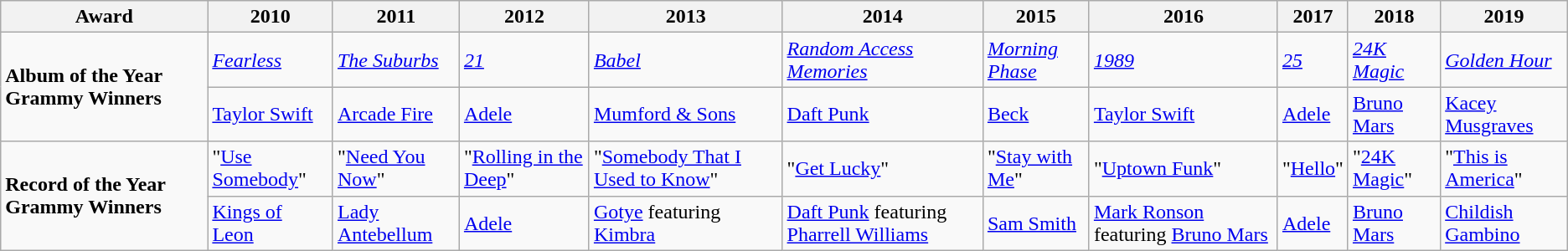<table class="wikitable">
<tr>
<th>Award</th>
<th>2010</th>
<th>2011</th>
<th>2012</th>
<th>2013</th>
<th>2014</th>
<th>2015</th>
<th>2016</th>
<th>2017</th>
<th>2018</th>
<th>2019</th>
</tr>
<tr>
<td rowspan="2"><strong>Album of the Year Grammy Winners</strong></td>
<td><em><a href='#'>Fearless</a></em></td>
<td><em><a href='#'>The Suburbs</a></em></td>
<td><em><a href='#'>21</a></em></td>
<td><em><a href='#'>Babel</a></em></td>
<td><em><a href='#'>Random Access Memories</a></em></td>
<td><em><a href='#'>Morning Phase</a></em></td>
<td><em><a href='#'>1989</a></em></td>
<td><em><a href='#'>25</a></em></td>
<td><em><a href='#'>24K Magic</a></em></td>
<td><em><a href='#'>Golden Hour</a></em></td>
</tr>
<tr>
<td><a href='#'>Taylor Swift</a></td>
<td><a href='#'>Arcade Fire</a></td>
<td><a href='#'>Adele</a></td>
<td><a href='#'>Mumford & Sons</a></td>
<td><a href='#'>Daft Punk</a></td>
<td><a href='#'>Beck</a></td>
<td><a href='#'>Taylor Swift</a></td>
<td><a href='#'>Adele</a></td>
<td><a href='#'>Bruno Mars</a></td>
<td><a href='#'>Kacey Musgraves</a></td>
</tr>
<tr>
<td rowspan="2"><strong>Record of the Year Grammy Winners</strong></td>
<td>"<a href='#'>Use Somebody</a>"</td>
<td>"<a href='#'>Need You Now</a>"</td>
<td>"<a href='#'>Rolling in the Deep</a>"</td>
<td>"<a href='#'>Somebody That I Used to Know</a>"</td>
<td>"<a href='#'>Get Lucky</a>"</td>
<td>"<a href='#'>Stay with Me</a>"</td>
<td>"<a href='#'>Uptown Funk</a>"</td>
<td>"<a href='#'>Hello</a>"</td>
<td>"<a href='#'>24K Magic</a>"</td>
<td>"<a href='#'>This is America</a>"</td>
</tr>
<tr>
<td><a href='#'>Kings of Leon</a></td>
<td><a href='#'>Lady Antebellum</a></td>
<td><a href='#'>Adele</a></td>
<td><a href='#'>Gotye</a> featuring <a href='#'>Kimbra</a></td>
<td><a href='#'>Daft Punk</a> featuring <a href='#'>Pharrell Williams</a></td>
<td><a href='#'>Sam Smith</a></td>
<td><a href='#'>Mark Ronson</a> featuring <a href='#'>Bruno Mars</a></td>
<td><a href='#'>Adele</a></td>
<td><a href='#'>Bruno Mars</a></td>
<td><a href='#'>Childish Gambino</a></td>
</tr>
</table>
